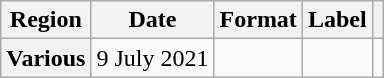<table class="wikitable plainrowheaders">
<tr>
<th scope="col">Region</th>
<th scope="col">Date</th>
<th scope="col">Format</th>
<th scope="col">Label</th>
<th scope="col"></th>
</tr>
<tr>
<th scope="row">Various</th>
<td>9 July 2021</td>
<td></td>
<td></td>
<td></td>
</tr>
</table>
